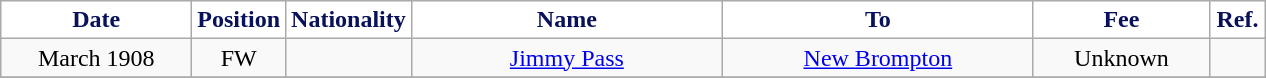<table class="wikitable" style="text-align:center">
<tr>
<th style="background:#FFFFFF; color:#081159; width:120px;">Date</th>
<th style="background:#FFFFFF; color:#081159; width:50px;">Position</th>
<th style="background:#FFFFFF; color:#081159; width:50px;">Nationality</th>
<th style="background:#FFFFFF; color:#081159; width:200px;">Name</th>
<th style="background:#FFFFFF; color:#081159; width:200px;">To</th>
<th style="background:#FFFFFF; color:#081159; width:110px;">Fee</th>
<th style="background:#FFFFFF; color:#081159; width:30px;">Ref.</th>
</tr>
<tr>
<td>March 1908</td>
<td>FW</td>
<td></td>
<td><a href='#'>Jimmy Pass</a></td>
<td><a href='#'>New Brompton</a></td>
<td>Unknown</td>
<td></td>
</tr>
<tr>
</tr>
</table>
